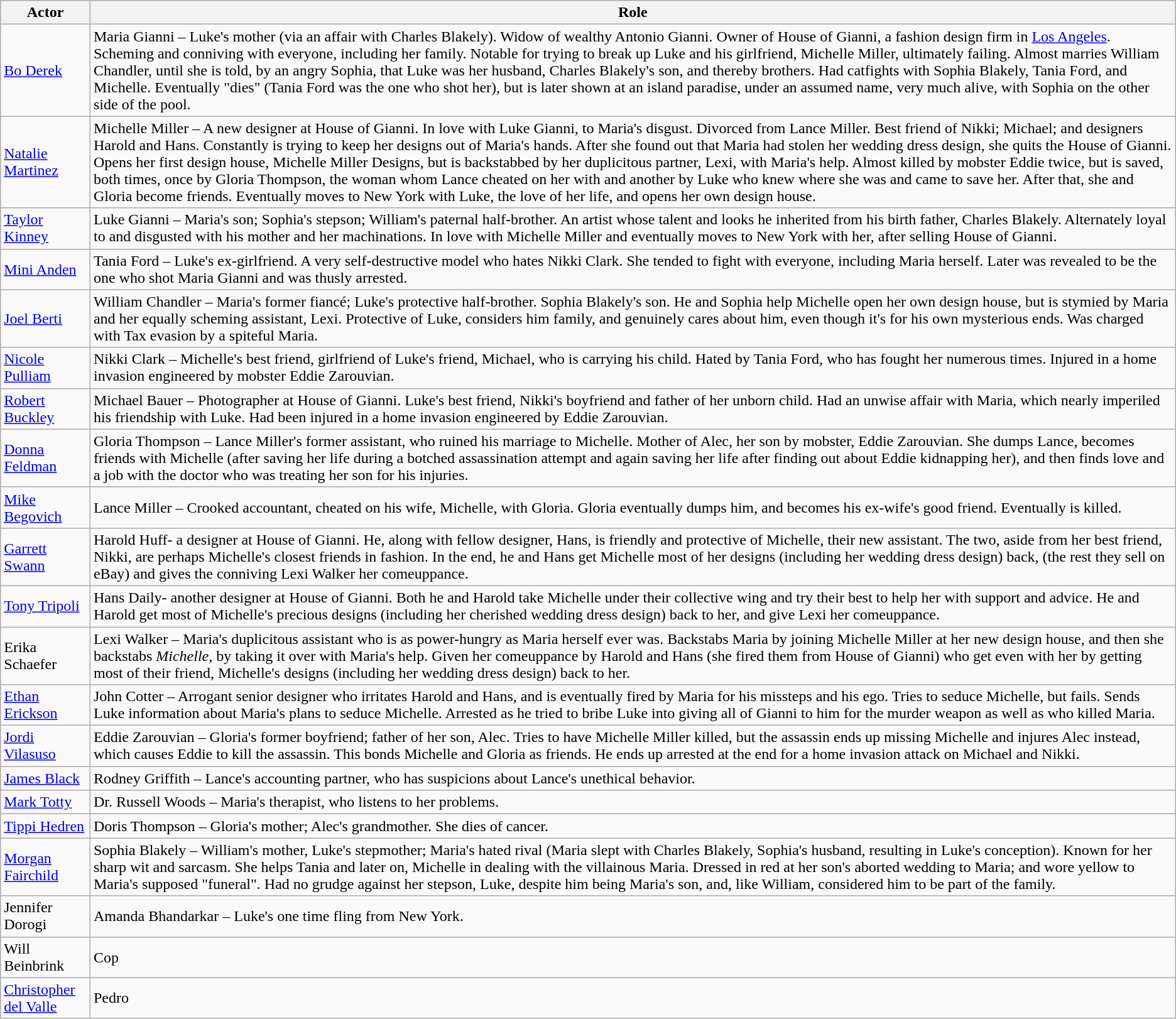<table class="wikitable">
<tr ">
<th>Actor</th>
<th>Role</th>
</tr>
<tr>
<td><a href='#'>Bo Derek</a></td>
<td>Maria Gianni – Luke's mother (via an affair with Charles Blakely). Widow of wealthy Antonio Gianni. Owner of House of Gianni, a fashion design firm in <a href='#'>Los Angeles</a>. Scheming and conniving with everyone, including her family. Notable for trying to break up Luke and his girlfriend, Michelle Miller, ultimately failing. Almost marries William Chandler, until she is told, by an angry Sophia, that Luke was her husband, Charles Blakely's son, and thereby brothers. Had catfights with Sophia Blakely, Tania Ford, and Michelle. Eventually "dies" (Tania Ford was the one who shot her), but is later shown at an island paradise, under an assumed name, very much alive, with Sophia on the other side of the pool.</td>
</tr>
<tr>
<td><a href='#'>Natalie Martinez</a></td>
<td>Michelle Miller – A new designer at House of Gianni.  In love with Luke Gianni, to Maria's disgust. Divorced from Lance Miller. Best friend of Nikki; Michael; and designers Harold and Hans. Constantly is trying to keep her designs out of Maria's hands. After she found out that Maria had stolen her wedding dress design, she quits the House of Gianni. Opens her first design house, Michelle Miller Designs, but is backstabbed by her duplicitous partner, Lexi, with Maria's help.  Almost killed by mobster Eddie twice, but is saved, both times, once by Gloria Thompson, the woman whom Lance cheated on her with and another by Luke who knew where she was and came to save her. After that, she and Gloria become friends. Eventually moves to New York with Luke, the love of her life, and opens her own design house.</td>
</tr>
<tr>
<td><a href='#'>Taylor Kinney</a></td>
<td>Luke Gianni – Maria's son; Sophia's stepson; William's paternal half-brother. An artist whose talent and looks he inherited from his birth father, Charles Blakely. Alternately loyal to and disgusted with his mother and her machinations. In love with Michelle Miller and eventually moves to New York with her, after selling House of Gianni.</td>
</tr>
<tr>
<td><a href='#'>Mini Anden</a></td>
<td>Tania Ford – Luke's ex-girlfriend.  A very self-destructive model who hates Nikki Clark. She tended to fight with everyone, including Maria herself.  Later was revealed to be the one who shot Maria Gianni and was thusly arrested.</td>
</tr>
<tr>
<td><a href='#'>Joel Berti</a></td>
<td>William Chandler – Maria's former fiancé; Luke's protective half-brother.  Sophia Blakely's son.  He and Sophia help Michelle open her own design house, but is stymied by Maria and her equally scheming assistant, Lexi. Protective of Luke, considers him family, and genuinely cares about him, even though it's for his own mysterious ends. Was charged with Tax evasion by a spiteful Maria.</td>
</tr>
<tr>
<td><a href='#'>Nicole Pulliam</a></td>
<td>Nikki Clark – Michelle's best friend, girlfriend of Luke's friend, Michael, who is carrying his child.  Hated by Tania Ford, who has fought her numerous times.  Injured in a home invasion engineered by mobster Eddie Zarouvian.</td>
</tr>
<tr>
<td><a href='#'>Robert Buckley</a></td>
<td>Michael Bauer – Photographer at House of Gianni.  Luke's best friend, Nikki's boyfriend and father of her unborn child.  Had an unwise affair with Maria, which nearly imperiled his friendship with Luke. Had been injured in a home invasion engineered by Eddie Zarouvian.</td>
</tr>
<tr>
<td><a href='#'>Donna Feldman</a></td>
<td>Gloria Thompson – Lance Miller's former assistant, who ruined his marriage to Michelle.  Mother of Alec, her son by mobster, Eddie Zarouvian. She dumps Lance, becomes friends with Michelle (after saving her life during a botched assassination attempt and again saving her life after finding out about Eddie kidnapping her), and then finds love and a job with the doctor who was treating her son for his injuries.</td>
</tr>
<tr>
<td><a href='#'>Mike Begovich</a></td>
<td>Lance Miller – Crooked accountant, cheated on his wife, Michelle, with Gloria. Gloria eventually dumps him, and becomes his ex-wife's good friend. Eventually is killed.</td>
</tr>
<tr>
<td><a href='#'>Garrett Swann</a></td>
<td>Harold Huff- a designer at House of Gianni. He, along with fellow designer, Hans, is friendly and protective of Michelle, their new assistant. The two, aside from her best friend, Nikki, are perhaps Michelle's closest friends in fashion. In the end, he and Hans get Michelle most of her designs (including her wedding dress design) back, (the rest they sell on eBay) and gives the conniving Lexi Walker her comeuppance.</td>
</tr>
<tr>
<td><a href='#'>Tony Tripoli</a></td>
<td>Hans Daily- another designer at House of Gianni.  Both he and Harold take Michelle under their collective wing and try their best to help her with support and advice. He and Harold get most of Michelle's precious designs (including her cherished wedding dress design) back to her, and give Lexi her comeuppance.</td>
</tr>
<tr>
<td>Erika Schaefer</td>
<td>Lexi Walker – Maria's duplicitous assistant who is as power-hungry as Maria herself ever was. Backstabs Maria by joining Michelle Miller at her new design house, and then she backstabs <em>Michelle</em>, by taking it over with Maria's help.  Given her comeuppance by Harold and Hans (she fired them from House of Gianni) who get even with her by getting most of their friend, Michelle's designs (including her wedding dress design) back to her.</td>
</tr>
<tr>
<td><a href='#'>Ethan Erickson</a></td>
<td>John Cotter – Arrogant senior designer who irritates Harold and Hans, and is eventually fired by Maria for his missteps and his ego.  Tries to seduce Michelle, but fails. Sends Luke information about Maria's plans to seduce Michelle. Arrested as he tried to bribe Luke into giving all of Gianni to him for the murder weapon as well as who killed Maria.</td>
</tr>
<tr>
<td><a href='#'>Jordi Vilasuso</a></td>
<td>Eddie Zarouvian – Gloria's former boyfriend; father of her son, Alec.  Tries to have Michelle Miller killed, but the assassin ends up missing Michelle and injures Alec instead, which causes Eddie to kill the assassin. This bonds Michelle and Gloria as friends. He ends up arrested at the end for a home invasion attack on Michael and Nikki.</td>
</tr>
<tr>
<td><a href='#'>James Black</a></td>
<td>Rodney Griffith – Lance's accounting partner, who has suspicions about Lance's unethical behavior.</td>
</tr>
<tr>
<td><a href='#'>Mark Totty</a></td>
<td>Dr. Russell Woods – Maria's therapist, who listens to her problems.</td>
</tr>
<tr>
<td><a href='#'>Tippi Hedren</a></td>
<td>Doris Thompson – Gloria's mother; Alec's grandmother.  She dies of cancer.</td>
</tr>
<tr>
<td><a href='#'>Morgan Fairchild</a></td>
<td>Sophia Blakely – William's mother, Luke's stepmother; Maria's hated rival (Maria slept with Charles Blakely, Sophia's husband, resulting in Luke's conception). Known for her sharp wit and sarcasm. She helps Tania and later on, Michelle in dealing with the villainous Maria. Dressed in red at her son's aborted wedding to Maria; and wore yellow to Maria's supposed "funeral". Had no grudge against her stepson, Luke, despite him being Maria's son, and, like William, considered him to be part of the family.</td>
</tr>
<tr>
<td>Jennifer Dorogi</td>
<td>Amanda Bhandarkar – Luke's one time fling from New York.</td>
</tr>
<tr>
<td>Will Beinbrink</td>
<td>Cop</td>
</tr>
<tr>
<td><a href='#'>Christopher del Valle</a></td>
<td>Pedro</td>
</tr>
</table>
